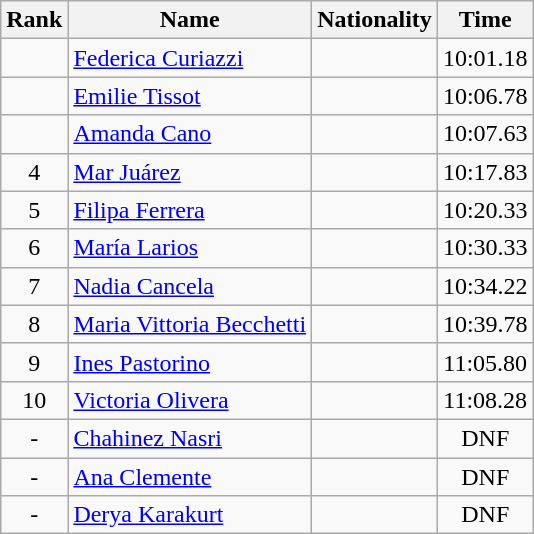<table class="wikitable sortable"  style="text-align:center">
<tr>
<th>Rank</th>
<th>Name</th>
<th>Nationality</th>
<th>Time</th>
</tr>
<tr>
<td></td>
<td align=left><a href='#'>Federica Curiazzi</a></td>
<td align=left></td>
<td>10:01.18</td>
</tr>
<tr>
<td></td>
<td align=left><a href='#'>Emilie Tissot</a></td>
<td align=left></td>
<td>10:06.78</td>
</tr>
<tr>
<td></td>
<td align=left><a href='#'>Amanda Cano</a></td>
<td align=left></td>
<td>10:07.63</td>
</tr>
<tr>
<td>4</td>
<td align=left><a href='#'>Mar Juárez</a></td>
<td align=left></td>
<td>10:17.83</td>
</tr>
<tr>
<td>5</td>
<td align=left><a href='#'>Filipa Ferrera</a></td>
<td align=left></td>
<td>10:20.33</td>
</tr>
<tr>
<td>6</td>
<td align=left><a href='#'>María Larios</a></td>
<td align=left></td>
<td>10:30.33</td>
</tr>
<tr>
<td>7</td>
<td align=left><a href='#'>Nadia Cancela</a></td>
<td align=left></td>
<td>10:34.22</td>
</tr>
<tr>
<td>8</td>
<td align=left><a href='#'>Maria Vittoria Becchetti</a></td>
<td align=left></td>
<td>10:39.78</td>
</tr>
<tr>
<td>9</td>
<td align=left><a href='#'>Ines Pastorino</a></td>
<td align=left></td>
<td>11:05.80</td>
</tr>
<tr>
<td>10</td>
<td align=left><a href='#'>Victoria Olivera</a></td>
<td align=left></td>
<td>11:08.28</td>
</tr>
<tr>
<td>-</td>
<td align=left><a href='#'>Chahinez Nasri</a></td>
<td align=left></td>
<td>DNF</td>
</tr>
<tr>
<td>-</td>
<td align=left><a href='#'>Ana Clemente</a></td>
<td align=left></td>
<td>DNF</td>
</tr>
<tr>
<td>-</td>
<td align=left><a href='#'>Derya Karakurt</a></td>
<td align=left></td>
<td>DNF</td>
</tr>
</table>
